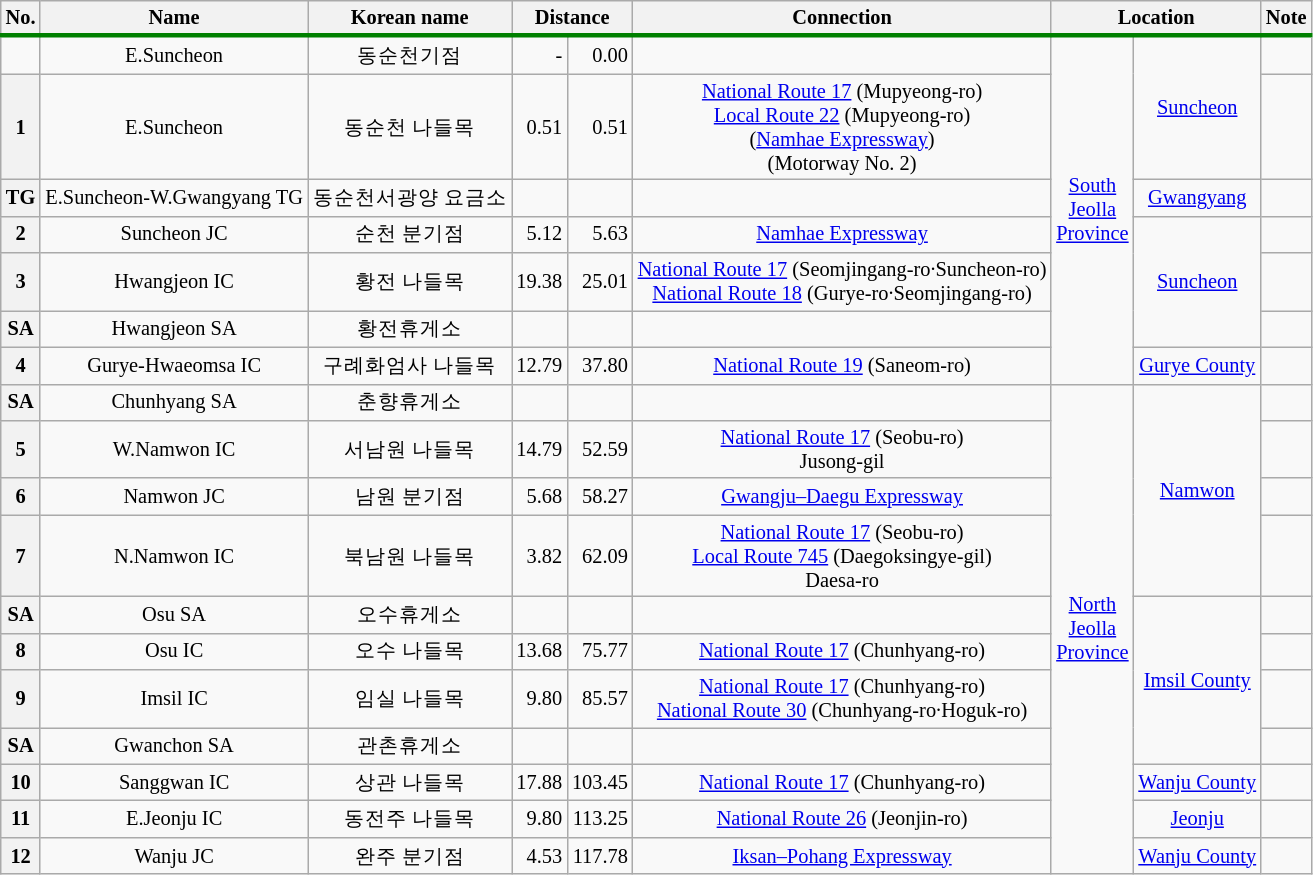<table class="wikitable" style="font-size: 85%; text-align: center;">
<tr style="border-bottom:solid 0.25em green;">
<th>No.</th>
<th>Name</th>
<th>Korean name</th>
<th colspan="2">Distance</th>
<th>Connection</th>
<th colspan="2">Location</th>
<th>Note</th>
</tr>
<tr>
<td></td>
<td>E.Suncheon</td>
<td>동순천기점</td>
<td style="text-align: right;">-</td>
<td style="text-align: right;">0.00</td>
<td></td>
<td style="width: 1.2em;" rowspan="7"><a href='#'>South Jeolla Province</a></td>
<td rowspan="2"><a href='#'>Suncheon</a></td>
<td></td>
</tr>
<tr>
<th>1</th>
<td>E.Suncheon</td>
<td>동순천 나들목</td>
<td style="text-align: right;">0.51</td>
<td style="text-align: right;">0.51</td>
<td><a href='#'>National Route 17</a> (Mupyeong-ro)<br><a href='#'>Local Route 22</a> (Mupyeong-ro)<br>(<a href='#'>Namhae Expressway</a>)<br>(Motorway No. 2)</td>
<td></td>
</tr>
<tr>
<th>TG</th>
<td>E.Suncheon-W.Gwangyang TG</td>
<td>동순천서광양 요금소</td>
<td></td>
<td></td>
<td></td>
<td><a href='#'>Gwangyang</a></td>
<td></td>
</tr>
<tr>
<th>2</th>
<td>Suncheon JC</td>
<td>순천 분기점</td>
<td style="text-align: right;">5.12</td>
<td style="text-align: right;">5.63</td>
<td><a href='#'>Namhae Expressway</a></td>
<td rowspan="3"><a href='#'>Suncheon</a></td>
<td></td>
</tr>
<tr>
<th>3</th>
<td>Hwangjeon IC</td>
<td>황전 나들목</td>
<td style="text-align: right;">19.38</td>
<td style="text-align: right;">25.01</td>
<td><a href='#'>National Route 17</a> (Seomjingang-ro·Suncheon-ro)<br><a href='#'>National Route 18</a> (Gurye-ro·Seomjingang-ro)</td>
<td></td>
</tr>
<tr>
<th>SA</th>
<td>Hwangjeon SA</td>
<td>황전휴게소</td>
<td></td>
<td></td>
<td></td>
<td></td>
</tr>
<tr>
<th>4</th>
<td>Gurye-Hwaeomsa IC</td>
<td>구례화엄사 나들목</td>
<td style="text-align: right;">12.79</td>
<td style="text-align: right;">37.80</td>
<td><a href='#'>National Route 19</a> (Saneom-ro)</td>
<td><a href='#'>Gurye County</a></td>
<td></td>
</tr>
<tr>
<th>SA</th>
<td>Chunhyang SA</td>
<td>춘향휴게소</td>
<td></td>
<td></td>
<td></td>
<td style="width: 1.2em;" rowspan="11"><a href='#'>North Jeolla Province</a></td>
<td rowspan="4"><a href='#'>Namwon</a></td>
<td></td>
</tr>
<tr>
<th>5</th>
<td>W.Namwon IC</td>
<td>서남원 나들목</td>
<td style="text-align: right;">14.79</td>
<td style="text-align: right;">52.59</td>
<td><a href='#'>National Route 17</a> (Seobu-ro)<br>Jusong-gil</td>
<td></td>
</tr>
<tr>
<th>6</th>
<td>Namwon JC</td>
<td>남원 분기점</td>
<td style="text-align: right;">5.68</td>
<td style="text-align: right;">58.27</td>
<td><a href='#'>Gwangju–Daegu Expressway</a></td>
<td></td>
</tr>
<tr>
<th>7</th>
<td>N.Namwon IC</td>
<td>북남원 나들목</td>
<td style="text-align: right;">3.82</td>
<td style="text-align: right;">62.09</td>
<td><a href='#'>National Route 17</a> (Seobu-ro)<br><a href='#'>Local Route 745</a> (Daegoksingye-gil)<br>Daesa-ro</td>
<td></td>
</tr>
<tr>
<th>SA</th>
<td>Osu SA</td>
<td>오수휴게소</td>
<td></td>
<td></td>
<td></td>
<td rowspan="4"><a href='#'>Imsil County</a></td>
<td></td>
</tr>
<tr>
<th>8</th>
<td>Osu IC</td>
<td>오수 나들목</td>
<td style="text-align: right;">13.68</td>
<td style="text-align: right;">75.77</td>
<td><a href='#'>National Route 17</a> (Chunhyang-ro)</td>
<td></td>
</tr>
<tr>
<th>9</th>
<td>Imsil IC</td>
<td>임실 나들목</td>
<td style="text-align: right;">9.80</td>
<td style="text-align: right;">85.57</td>
<td><a href='#'>National Route 17</a> (Chunhyang-ro)<br><a href='#'>National Route 30</a> (Chunhyang-ro·Hoguk-ro)</td>
<td></td>
</tr>
<tr>
<th>SA</th>
<td>Gwanchon SA</td>
<td>관촌휴게소</td>
<td></td>
<td></td>
<td></td>
<td></td>
</tr>
<tr>
<th>10</th>
<td>Sanggwan IC</td>
<td>상관 나들목</td>
<td style="text-align: right;">17.88</td>
<td style="text-align: right;">103.45</td>
<td><a href='#'>National Route 17</a> (Chunhyang-ro)</td>
<td><a href='#'>Wanju County</a></td>
<td></td>
</tr>
<tr>
<th>11</th>
<td>E.Jeonju IC</td>
<td>동전주 나들목</td>
<td style="text-align: right;">9.80</td>
<td style="text-align: right;">113.25</td>
<td><a href='#'>National Route 26</a> (Jeonjin-ro)</td>
<td><a href='#'>Jeonju</a></td>
<td></td>
</tr>
<tr>
<th>12</th>
<td>Wanju JC</td>
<td>완주 분기점</td>
<td style="text-align: right;">4.53</td>
<td style="text-align: right;">117.78</td>
<td><a href='#'>Iksan–Pohang Expressway</a></td>
<td><a href='#'>Wanju County</a></td>
<td></td>
</tr>
</table>
